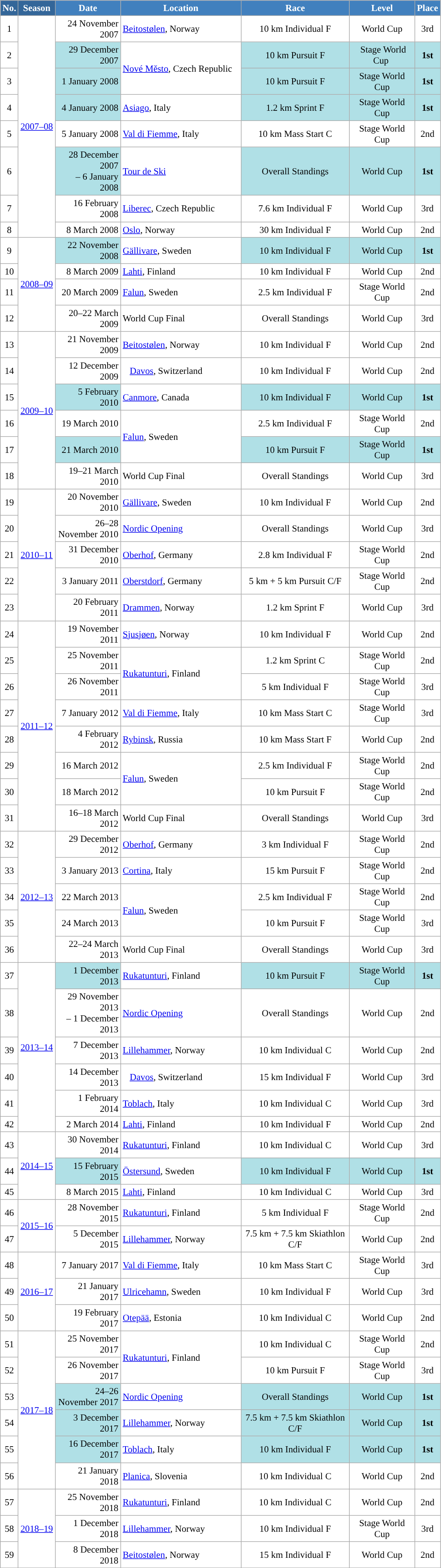<table class="wikitable sortable" style="font-size:95%; text-align:center; border:grey solid 1px; border-collapse:collapse; background:#ffffff;">
<tr style="background:#efefef;">
<th style="background-color:#369; color:white;">No.</th>
<th style="background-color:#369; color:white;">Season</th>
<th style="background-color:#4180be; color:white; width:100px;">Date</th>
<th style="background-color:#4180be; color:white; width:190px;">Location</th>
<th style="background-color:#4180be; color:white; width:170px;">Race</th>
<th style="background-color:#4180be; color:white; width:100px;">Level</th>
<th style="background-color:#4180be; color:white;">Place</th>
</tr>
<tr>
<td align=center>1</td>
<td rowspan=8 align=center><a href='#'>2007–08</a></td>
<td align=right>24 November 2007</td>
<td align=left> <a href='#'>Beitostølen</a>, Norway</td>
<td>10 km Individual F</td>
<td>World Cup</td>
<td>3rd</td>
</tr>
<tr>
<td align=center>2</td>
<td bgcolor="#BOEOE6" align=right>29 December 2007</td>
<td rowspan=2 align=left> <a href='#'>Nové Město</a>, Czech Republic</td>
<td bgcolor="#BOEOE6">10 km Pursuit F</td>
<td bgcolor="#BOEOE6"> Stage World Cup </td>
<td bgcolor="#BOEOE6"><strong>1st</strong></td>
</tr>
<tr>
<td align=center>3</td>
<td bgcolor="#BOEOE6" align=right>1 January 2008</td>
<td bgcolor="#BOEOE6">10 km Pursuit F</td>
<td bgcolor="#BOEOE6">Stage World Cup</td>
<td bgcolor="#BOEOE6"><strong>1st</strong></td>
</tr>
<tr>
<td align=center>4</td>
<td bgcolor="#BOEOE6" align=right>4 January 2008</td>
<td align=left> <a href='#'>Asiago</a>, Italy</td>
<td bgcolor="#BOEOE6">1.2 km Sprint F</td>
<td bgcolor="#BOEOE6">Stage World Cup</td>
<td bgcolor="#BOEOE6"><strong>1st</strong></td>
</tr>
<tr>
<td align=center>5</td>
<td align=right>5 January 2008</td>
<td align=left> <a href='#'>Val di Fiemme</a>, Italy</td>
<td>10 km Mass Start C</td>
<td>Stage World Cup</td>
<td>2nd</td>
</tr>
<tr>
<td align=center>6</td>
<td bgcolor="#BOEOE6" align=right>28 December 2007<br>– 6 January 2008</td>
<td align=left> <a href='#'>Tour de Ski</a></td>
<td bgcolor="#BOEOE6">Overall Standings</td>
<td bgcolor="#BOEOE6">World Cup</td>
<td bgcolor="#BOEOE6"><strong>1st</strong></td>
</tr>
<tr>
<td align=center>7</td>
<td align=right>16 February 2008</td>
<td align=left> <a href='#'>Liberec</a>, Czech Republic</td>
<td>7.6 km Individual F</td>
<td>World Cup</td>
<td>3rd</td>
</tr>
<tr>
<td align=center>8</td>
<td align=right>8 March 2008</td>
<td align=left> <a href='#'>Oslo</a>, Norway</td>
<td>30 km Individual F</td>
<td>World Cup</td>
<td>2nd</td>
</tr>
<tr>
<td align=center>9</td>
<td rowspan=4 align=center><a href='#'>2008–09</a></td>
<td bgcolor="#BOEOE6" align=right>22 November 2008</td>
<td align=left> <a href='#'>Gällivare</a>, Sweden</td>
<td bgcolor="#BOEOE6">10 km Individual F</td>
<td bgcolor="#BOEOE6">World Cup</td>
<td bgcolor="#BOEOE6"><strong>1st</strong></td>
</tr>
<tr>
<td align=center>10</td>
<td align=right>8 March 2009</td>
<td align=left> <a href='#'>Lahti</a>, Finland</td>
<td>10 km Individual F</td>
<td>World Cup</td>
<td>2nd</td>
</tr>
<tr>
<td align=center>11</td>
<td align=right>20 March 2009</td>
<td align=left> <a href='#'>Falun</a>, Sweden</td>
<td>2.5 km Individual F</td>
<td>Stage World Cup</td>
<td>2nd</td>
</tr>
<tr>
<td align=center>12</td>
<td align=right>20–22 March 2009</td>
<td align=left> World Cup Final</td>
<td>Overall Standings</td>
<td>World Cup</td>
<td>3rd</td>
</tr>
<tr>
<td align=center>13</td>
<td rowspan=6 align=center><a href='#'>2009–10</a></td>
<td align=right>21 November 2009</td>
<td align=left> <a href='#'>Beitostølen</a>, Norway</td>
<td>10 km Individual F</td>
<td>World Cup</td>
<td>2nd</td>
</tr>
<tr>
<td align=center>14</td>
<td align=right>12 December 2009</td>
<td align=left>   <a href='#'>Davos</a>, Switzerland</td>
<td>10 km Individual F</td>
<td>World Cup</td>
<td>2nd</td>
</tr>
<tr>
<td align=center>15</td>
<td bgcolor="#BOEOE6" align=right>5 February 2010</td>
<td align=left> <a href='#'>Canmore</a>, Canada</td>
<td bgcolor="#BOEOE6">10 km Individual F</td>
<td bgcolor="#BOEOE6">World Cup</td>
<td bgcolor="#BOEOE6"><strong>1st</strong></td>
</tr>
<tr>
<td align=center>16</td>
<td align=right>19 March 2010</td>
<td rowspan=2 align=left> <a href='#'>Falun</a>, Sweden</td>
<td>2.5 km Individual F</td>
<td>Stage World Cup</td>
<td>2nd</td>
</tr>
<tr>
<td align=center>17</td>
<td bgcolor="#BOEOE6" align=right>21 March 2010</td>
<td bgcolor="#BOEOE6">10 km Pursuit F</td>
<td bgcolor="#BOEOE6">Stage World Cup</td>
<td bgcolor="#BOEOE6"><strong>1st</strong></td>
</tr>
<tr>
<td align=center>18</td>
<td align=right>19–21 March 2010</td>
<td align=left> World Cup Final</td>
<td>Overall Standings</td>
<td>World Cup</td>
<td>3rd</td>
</tr>
<tr>
<td align=center>19</td>
<td rowspan=5 align=center><a href='#'>2010–11</a></td>
<td align=right>20 November 2010</td>
<td align=left> <a href='#'>Gällivare</a>, Sweden</td>
<td>10 km Individual F</td>
<td>World Cup</td>
<td>2nd</td>
</tr>
<tr>
<td align=center>20</td>
<td align=right>26–28 November 2010</td>
<td align=left> <a href='#'>Nordic Opening</a></td>
<td>Overall Standings</td>
<td>World Cup</td>
<td>3rd</td>
</tr>
<tr>
<td align=center>21</td>
<td align=right>31 December 2010</td>
<td align=left> <a href='#'>Oberhof</a>, Germany</td>
<td>2.8 km Individual F</td>
<td>Stage World Cup</td>
<td>2nd</td>
</tr>
<tr>
<td align=center>22</td>
<td align=right>3 January 2011</td>
<td align=left> <a href='#'>Oberstdorf</a>, Germany</td>
<td>5 km + 5 km Pursuit C/F</td>
<td>Stage World Cup</td>
<td>2nd</td>
</tr>
<tr>
<td align=center>23</td>
<td align=right>20 February 2011</td>
<td align=left> <a href='#'>Drammen</a>, Norway</td>
<td>1.2 km Sprint F</td>
<td>World Cup</td>
<td>3rd</td>
</tr>
<tr>
<td align=center>24</td>
<td rowspan=8 align=center><a href='#'>2011–12</a></td>
<td align=right>19 November 2011</td>
<td align=left> <a href='#'>Sjusjøen</a>, Norway</td>
<td>10 km Individual F</td>
<td>World Cup</td>
<td>2nd</td>
</tr>
<tr>
<td align=center>25</td>
<td align=right>25 November 2011</td>
<td rowspan=2 align=left> <a href='#'>Rukatunturi</a>, Finland</td>
<td>1.2 km Sprint C</td>
<td>Stage World Cup</td>
<td>2nd</td>
</tr>
<tr>
<td align=center>26</td>
<td align=right>26 November 2011</td>
<td>5 km Individual F</td>
<td>Stage World Cup</td>
<td>3rd</td>
</tr>
<tr>
<td align=center>27</td>
<td align=right>7 January 2012</td>
<td align=left> <a href='#'>Val di Fiemme</a>, Italy</td>
<td>10 km Mass Start C</td>
<td>Stage World Cup</td>
<td>3rd</td>
</tr>
<tr>
<td align=center>28</td>
<td align=right>4 February 2012</td>
<td align=left> <a href='#'>Rybinsk</a>, Russia</td>
<td>10 km Mass Start F</td>
<td>World Cup</td>
<td>2nd</td>
</tr>
<tr>
<td align=center>29</td>
<td align=right>16 March 2012</td>
<td rowspan=2 align=left> <a href='#'>Falun</a>, Sweden</td>
<td>2.5 km Individual F</td>
<td>Stage World Cup</td>
<td>2nd</td>
</tr>
<tr>
<td align=center>30</td>
<td align=right>18 March 2012</td>
<td>10 km Pursuit F</td>
<td>Stage World Cup</td>
<td>2nd</td>
</tr>
<tr>
<td align=center>31</td>
<td align=right>16–18 March 2012</td>
<td align=left> World Cup Final</td>
<td>Overall Standings</td>
<td>World Cup</td>
<td>3rd</td>
</tr>
<tr>
<td align=center>32</td>
<td rowspan=5 align=center><a href='#'>2012–13</a></td>
<td align=right>29 December 2012</td>
<td align=left> <a href='#'>Oberhof</a>, Germany</td>
<td>3 km Individual F</td>
<td>Stage World Cup</td>
<td>2nd</td>
</tr>
<tr>
<td align=center>33</td>
<td align=right>3 January 2013</td>
<td align=left> <a href='#'>Cortina</a>, Italy</td>
<td>15 km Pursuit F</td>
<td>Stage World Cup</td>
<td>2nd</td>
</tr>
<tr>
<td align=center>34</td>
<td align=right>22 March 2013</td>
<td rowspan=2 align=left> <a href='#'>Falun</a>, Sweden</td>
<td>2.5 km Individual F</td>
<td>Stage World Cup</td>
<td>2nd</td>
</tr>
<tr>
<td align=center>35</td>
<td align=right>24 March 2013</td>
<td>10 km Pursuit F</td>
<td>Stage World Cup</td>
<td>3rd</td>
</tr>
<tr>
<td align=center>36</td>
<td align=right>22–24 March 2013</td>
<td align=left> World Cup Final</td>
<td>Overall Standings</td>
<td>World Cup</td>
<td>3rd</td>
</tr>
<tr>
<td align=center>37</td>
<td rowspan=6 align=center><a href='#'>2013–14</a></td>
<td bgcolor="#BOEOE6" align=right>1 December 2013</td>
<td align=left> <a href='#'>Rukatunturi</a>, Finland</td>
<td bgcolor="#BOEOE6">10 km Pursuit F</td>
<td bgcolor="#BOEOE6">Stage World Cup</td>
<td bgcolor="#BOEOE6"><strong>1st</strong></td>
</tr>
<tr>
<td align=center>38</td>
<td align=right>29 November 2013<br>– 1 December 2013</td>
<td align=left> <a href='#'>Nordic Opening</a></td>
<td>Overall Standings</td>
<td>World Cup</td>
<td>2nd</td>
</tr>
<tr>
<td align=center>39</td>
<td align=right>7 December 2013</td>
<td align=left> <a href='#'>Lillehammer</a>, Norway</td>
<td>10 km Individual C</td>
<td>World Cup</td>
<td>2nd</td>
</tr>
<tr>
<td align=center>40</td>
<td align=right>14 December 2013</td>
<td align=left>   <a href='#'>Davos</a>, Switzerland</td>
<td>15 km Individual F</td>
<td>World Cup</td>
<td>3rd</td>
</tr>
<tr>
<td align=center>41</td>
<td align=right>1 February 2014</td>
<td align=left> <a href='#'>Toblach</a>, Italy</td>
<td>10 km Individual C</td>
<td>World Cup</td>
<td>3rd</td>
</tr>
<tr>
<td align=center>42</td>
<td align=right>2 March 2014</td>
<td align=left> <a href='#'>Lahti</a>, Finland</td>
<td>10 km Individual F</td>
<td>World Cup</td>
<td>2nd</td>
</tr>
<tr>
<td align=center>43</td>
<td rowspan=3 align=center><a href='#'>2014–15</a></td>
<td align=right>30 November 2014</td>
<td align=left> <a href='#'>Rukatunturi</a>, Finland</td>
<td>10 km Individual C</td>
<td>World Cup</td>
<td>3rd</td>
</tr>
<tr>
<td align=center>44</td>
<td bgcolor="#BOEOE6" align=right>15 February 2015</td>
<td align=left> <a href='#'>Östersund</a>, Sweden</td>
<td bgcolor="#BOEOE6">10 km Individual F</td>
<td bgcolor="#BOEOE6">World Cup</td>
<td bgcolor="#BOEOE6"><strong>1st</strong></td>
</tr>
<tr>
<td align=center>45</td>
<td align=right>8 March 2015</td>
<td align=left> <a href='#'>Lahti</a>, Finland</td>
<td>10 km Individual C</td>
<td>World Cup</td>
<td>3rd</td>
</tr>
<tr>
<td align=center>46</td>
<td rowspan=2 align=center><a href='#'>2015–16</a></td>
<td align=right>28 November 2015</td>
<td align=left> <a href='#'>Rukatunturi</a>, Finland</td>
<td>5 km Individual F</td>
<td>Stage World Cup</td>
<td>2nd</td>
</tr>
<tr>
<td align=center>47</td>
<td align=right>5 December 2015</td>
<td align=left> <a href='#'>Lillehammer</a>, Norway</td>
<td>7.5 km + 7.5 km Skiathlon C/F</td>
<td>World Cup</td>
<td>2nd</td>
</tr>
<tr>
<td align=center>48</td>
<td rowspan=3 align=center><a href='#'>2016–17</a></td>
<td align=right>7 January 2017</td>
<td align=left> <a href='#'>Val di Fiemme</a>, Italy</td>
<td>10 km Mass Start C</td>
<td>Stage World Cup</td>
<td>3rd</td>
</tr>
<tr>
<td align=center>49</td>
<td align=right>21 January 2017</td>
<td align=left> <a href='#'>Ulricehamn</a>, Sweden</td>
<td>10 km Individual F</td>
<td>World Cup</td>
<td>3rd</td>
</tr>
<tr>
<td align=center>50</td>
<td align=right>19 February 2017</td>
<td align=left> <a href='#'>Otepää</a>, Estonia</td>
<td>10 km Individual C</td>
<td>World Cup</td>
<td>2nd</td>
</tr>
<tr>
<td align=center>51</td>
<td rowspan=6 align=center><a href='#'>2017–18</a></td>
<td align=right>25 November 2017</td>
<td rowspan=2 align=left> <a href='#'>Rukatunturi</a>, Finland</td>
<td>10 km Individual C</td>
<td>Stage World Cup</td>
<td>2nd</td>
</tr>
<tr>
<td align=center>52</td>
<td align=right>26 November 2017</td>
<td>10 km Pursuit F</td>
<td>Stage World Cup</td>
<td>3rd</td>
</tr>
<tr>
<td align=center>53</td>
<td bgcolor="#BOEOE6" align=right>24–26 November 2017</td>
<td align=left> <a href='#'>Nordic Opening</a></td>
<td bgcolor="#BOEOE6">Overall Standings</td>
<td bgcolor="#BOEOE6">World Cup</td>
<td bgcolor="#BOEOE6"><strong>1st</strong></td>
</tr>
<tr>
<td align=center>54</td>
<td bgcolor="#BOEOE6" align=right>3 December 2017</td>
<td align=left> <a href='#'>Lillehammer</a>, Norway</td>
<td bgcolor="#BOEOE6">7.5 km + 7.5 km Skiathlon C/F</td>
<td bgcolor="#BOEOE6">World Cup</td>
<td bgcolor="#BOEOE6"><strong>1st</strong></td>
</tr>
<tr>
<td align=center>55</td>
<td bgcolor="#BOEOE6" align=right>16 December 2017</td>
<td align=left> <a href='#'>Toblach</a>, Italy</td>
<td bgcolor="#BOEOE6">10 km Individual F</td>
<td bgcolor="#BOEOE6">World Cup</td>
<td bgcolor="#BOEOE6"><strong>1st</strong></td>
</tr>
<tr>
<td align=center>56</td>
<td align=right>21 January 2018</td>
<td align=left> <a href='#'>Planica</a>, Slovenia</td>
<td>10 km Individual C</td>
<td>World Cup</td>
<td>2nd</td>
</tr>
<tr>
<td align=center>57</td>
<td rowspan=3 align=center><a href='#'>2018–19</a></td>
<td align=right>25 November 2018</td>
<td align=left> <a href='#'>Rukatunturi</a>, Finland</td>
<td>10 km Individual C</td>
<td>World Cup</td>
<td>2nd</td>
</tr>
<tr>
<td align=center>58</td>
<td align=right>1 December 2018</td>
<td align=left> <a href='#'>Lillehammer</a>, Norway</td>
<td>10 km Individual F</td>
<td>Stage World Cup</td>
<td>3rd</td>
</tr>
<tr>
<td align=center>59</td>
<td align=right>8 December 2018</td>
<td align=left> <a href='#'>Beitostølen</a>, Norway</td>
<td>15 km Individual F</td>
<td>World Cup</td>
<td>2nd</td>
</tr>
</table>
